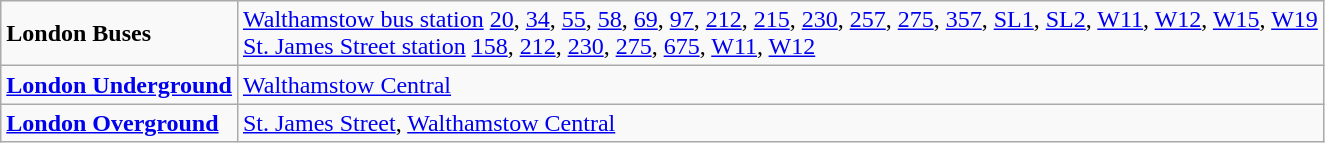<table class="wikitable" align="left">
<tr>
<td><strong>London Buses</strong></td>
<td><a href='#'>Walthamstow bus station</a> <a href='#'>20</a>, <a href='#'>34</a>, <a href='#'>55</a>, <a href='#'>58</a>, <a href='#'>69</a>, <a href='#'>97</a>, <a href='#'>212</a>, <a href='#'>215</a>, <a href='#'>230</a>, <a href='#'>257</a>, <a href='#'>275</a>, <a href='#'>357</a>, <a href='#'>SL1</a>, <a href='#'>SL2</a>, <a href='#'>W11</a>, <a href='#'>W12</a>, <a href='#'>W15</a>, <a href='#'>W19</a><br> <a href='#'>St. James Street station</a> <a href='#'>158</a>, <a href='#'>212</a>, <a href='#'>230</a>, <a href='#'>275</a>, <a href='#'>675</a>, <a href='#'>W11</a>, <a href='#'>W12</a></td>
</tr>
<tr>
<td><strong><a href='#'>London Underground</a></strong></td>
<td><a href='#'>Walthamstow Central</a> </td>
</tr>
<tr>
<td><strong><a href='#'>London Overground</a></strong></td>
<td><a href='#'>St. James Street</a>, <a href='#'>Walthamstow Central</a> </td>
</tr>
</table>
